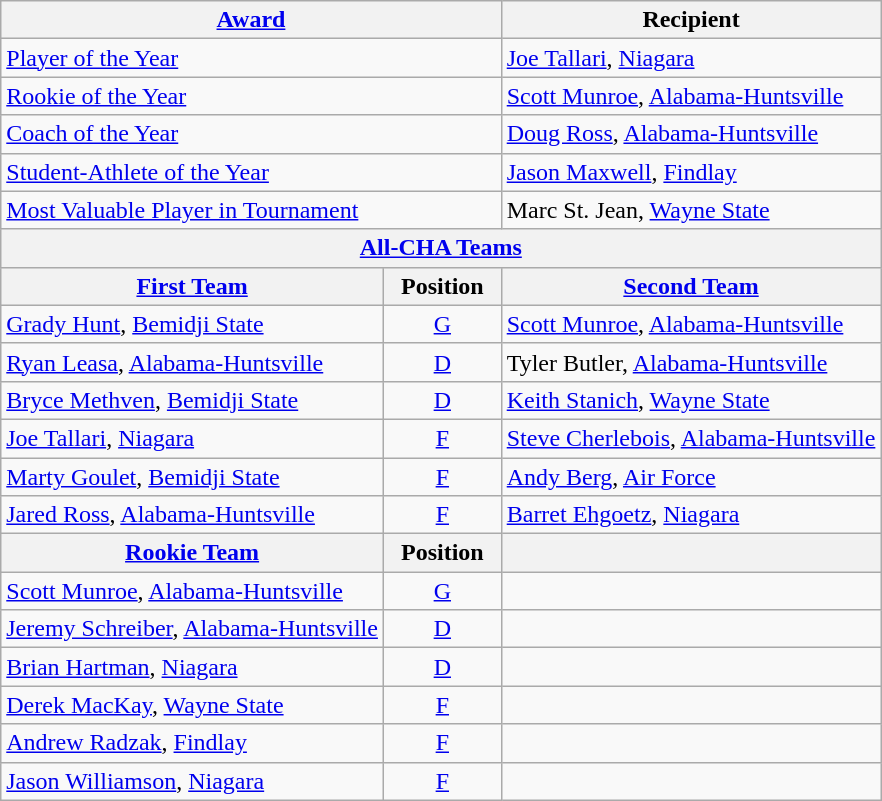<table class="wikitable">
<tr>
<th colspan=2><a href='#'>Award</a></th>
<th>Recipient</th>
</tr>
<tr>
<td colspan=2><a href='#'>Player of the Year</a></td>
<td><a href='#'>Joe Tallari</a>, <a href='#'>Niagara</a></td>
</tr>
<tr>
<td colspan=2><a href='#'>Rookie of the Year</a></td>
<td><a href='#'>Scott Munroe</a>, <a href='#'>Alabama-Huntsville</a></td>
</tr>
<tr>
<td colspan=2><a href='#'>Coach of the Year</a></td>
<td><a href='#'>Doug Ross</a>, <a href='#'>Alabama-Huntsville</a></td>
</tr>
<tr>
<td colspan=2><a href='#'>Student-Athlete of the Year</a></td>
<td><a href='#'>Jason Maxwell</a>, <a href='#'>Findlay</a></td>
</tr>
<tr>
<td colspan=2><a href='#'>Most Valuable Player in Tournament</a></td>
<td>Marc St. Jean, <a href='#'>Wayne State</a></td>
</tr>
<tr>
<th colspan=3><a href='#'>All-CHA Teams</a></th>
</tr>
<tr>
<th><a href='#'>First Team</a></th>
<th>  Position  </th>
<th><a href='#'>Second Team</a></th>
</tr>
<tr>
<td><a href='#'>Grady Hunt</a>, <a href='#'>Bemidji State</a></td>
<td align=center><a href='#'>G</a></td>
<td><a href='#'>Scott Munroe</a>, <a href='#'>Alabama-Huntsville</a></td>
</tr>
<tr>
<td><a href='#'>Ryan Leasa</a>, <a href='#'>Alabama-Huntsville</a></td>
<td align=center><a href='#'>D</a></td>
<td>Tyler Butler, <a href='#'>Alabama-Huntsville</a></td>
</tr>
<tr>
<td><a href='#'>Bryce Methven</a>, <a href='#'>Bemidji State</a></td>
<td align=center><a href='#'>D</a></td>
<td><a href='#'>Keith Stanich</a>, <a href='#'>Wayne State</a></td>
</tr>
<tr>
<td><a href='#'>Joe Tallari</a>, <a href='#'>Niagara</a></td>
<td align=center><a href='#'>F</a></td>
<td><a href='#'>Steve Cherlebois</a>, <a href='#'>Alabama-Huntsville</a></td>
</tr>
<tr>
<td><a href='#'>Marty Goulet</a>, <a href='#'>Bemidji State</a></td>
<td align=center><a href='#'>F</a></td>
<td><a href='#'>Andy Berg</a>, <a href='#'>Air Force</a></td>
</tr>
<tr>
<td><a href='#'>Jared Ross</a>, <a href='#'>Alabama-Huntsville</a></td>
<td align=center><a href='#'>F</a></td>
<td><a href='#'>Barret Ehgoetz</a>, <a href='#'>Niagara</a></td>
</tr>
<tr>
<th><a href='#'>Rookie Team</a></th>
<th>  Position  </th>
<th></th>
</tr>
<tr>
<td><a href='#'>Scott Munroe</a>, <a href='#'>Alabama-Huntsville</a></td>
<td align=center><a href='#'>G</a></td>
<td></td>
</tr>
<tr>
<td><a href='#'>Jeremy Schreiber</a>, <a href='#'>Alabama-Huntsville</a></td>
<td align=center><a href='#'>D</a></td>
<td></td>
</tr>
<tr>
<td><a href='#'>Brian Hartman</a>, <a href='#'>Niagara</a></td>
<td align=center><a href='#'>D</a></td>
<td></td>
</tr>
<tr>
<td><a href='#'>Derek MacKay</a>, <a href='#'>Wayne State</a></td>
<td align=center><a href='#'>F</a></td>
<td></td>
</tr>
<tr>
<td><a href='#'>Andrew Radzak</a>, <a href='#'>Findlay</a></td>
<td align=center><a href='#'>F</a></td>
<td></td>
</tr>
<tr>
<td><a href='#'>Jason Williamson</a>, <a href='#'>Niagara</a></td>
<td align=center><a href='#'>F</a></td>
<td></td>
</tr>
</table>
